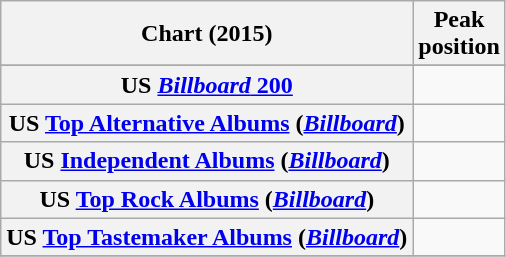<table class="wikitable sortable plainrowheaders" style="text-align:center">
<tr>
<th scope="col">Chart (2015)</th>
<th scope="col">Peak<br>position</th>
</tr>
<tr>
</tr>
<tr>
</tr>
<tr>
</tr>
<tr>
</tr>
<tr>
</tr>
<tr>
</tr>
<tr>
<th scope="row">US <a href='#'><em>Billboard</em> 200</a></th>
<td></td>
</tr>
<tr>
<th scope="row">US <a href='#'>Top Alternative Albums</a> (<em><a href='#'>Billboard</a></em>)</th>
<td></td>
</tr>
<tr>
<th scope="row">US <a href='#'>Independent Albums</a> (<em><a href='#'>Billboard</a></em>)</th>
<td></td>
</tr>
<tr>
<th scope="row">US <a href='#'>Top Rock Albums</a> (<em><a href='#'>Billboard</a></em>)</th>
<td></td>
</tr>
<tr>
<th scope="row">US <a href='#'>Top Tastemaker Albums</a> (<em><a href='#'>Billboard</a></em>)</th>
<td></td>
</tr>
<tr>
</tr>
</table>
